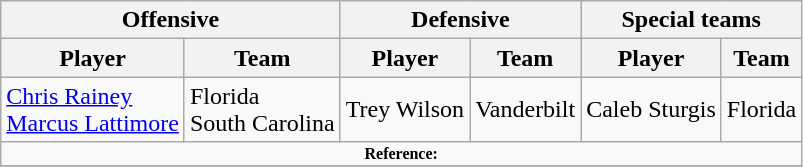<table class="wikitable" border="1">
<tr>
<th colspan="2">Offensive</th>
<th colspan="2">Defensive</th>
<th colspan="2">Special teams</th>
</tr>
<tr>
<th>Player</th>
<th>Team</th>
<th>Player</th>
<th>Team</th>
<th>Player</th>
<th>Team</th>
</tr>
<tr>
<td><a href='#'>Chris Rainey</a><br><a href='#'>Marcus Lattimore</a></td>
<td>Florida<br>South Carolina</td>
<td>Trey Wilson</td>
<td>Vanderbilt</td>
<td>Caleb Sturgis</td>
<td>Florida</td>
</tr>
<tr>
<td colspan="6" style="font-size: 8pt" align="center"><strong>Reference:</strong></td>
</tr>
<tr>
</tr>
</table>
